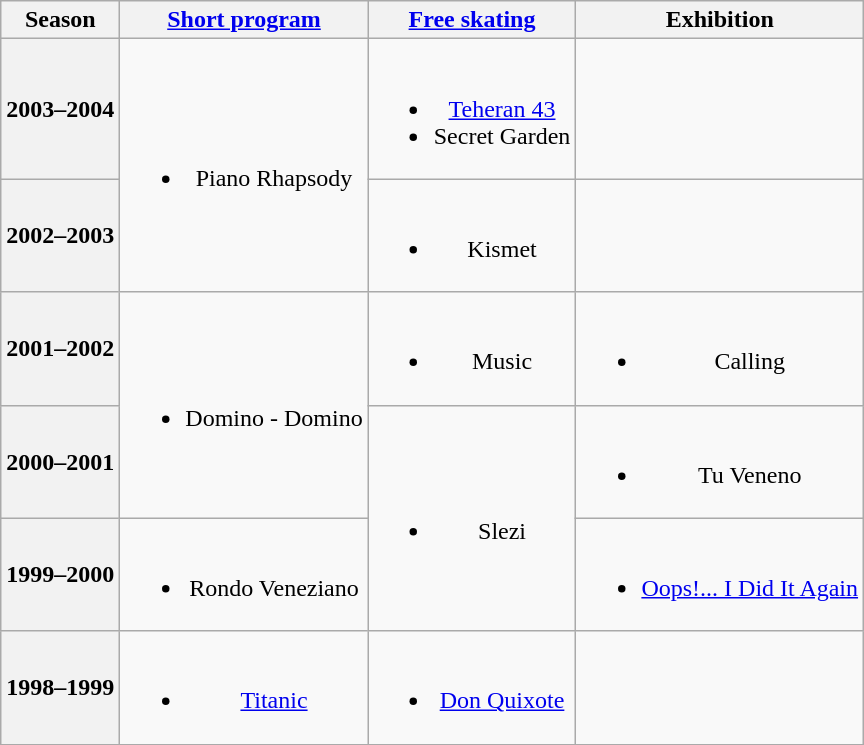<table class=wikitable style=text-align:center>
<tr>
<th>Season</th>
<th><a href='#'>Short program</a></th>
<th><a href='#'>Free skating</a></th>
<th>Exhibition</th>
</tr>
<tr>
<th>2003–2004 <br> </th>
<td rowspan=2><br><ul><li>Piano Rhapsody</li></ul></td>
<td><br><ul><li><a href='#'>Teheran 43</a></li><li>Secret Garden <br></li></ul></td>
<td></td>
</tr>
<tr>
<th>2002–2003 <br> </th>
<td><br><ul><li>Kismet <br></li></ul></td>
<td></td>
</tr>
<tr>
<th>2001–2002 <br> </th>
<td rowspan=2><br><ul><li>Domino - Domino <br></li></ul></td>
<td><br><ul><li>Music <br></li></ul></td>
<td><br><ul><li>Calling <br></li></ul></td>
</tr>
<tr>
<th>2000–2001 <br> </th>
<td rowspan=2><br><ul><li>Slezi <br></li></ul></td>
<td><br><ul><li>Tu Veneno <br></li></ul></td>
</tr>
<tr>
<th>1999–2000 <br> </th>
<td><br><ul><li>Rondo Veneziano</li></ul></td>
<td><br><ul><li><a href='#'>Oops!... I Did It Again</a> <br></li></ul></td>
</tr>
<tr>
<th>1998–1999 <br> </th>
<td><br><ul><li><a href='#'>Titanic</a> <br></li></ul></td>
<td><br><ul><li><a href='#'>Don Quixote</a> <br></li></ul></td>
<td></td>
</tr>
</table>
